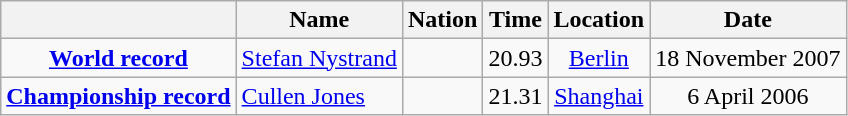<table class=wikitable style=text-align:center>
<tr>
<th></th>
<th>Name</th>
<th>Nation</th>
<th>Time</th>
<th>Location</th>
<th>Date</th>
</tr>
<tr>
<td><strong><a href='#'>World record</a></strong></td>
<td align=left><a href='#'>Stefan Nystrand</a></td>
<td align=left></td>
<td align=left>20.93</td>
<td><a href='#'>Berlin</a></td>
<td>18 November 2007</td>
</tr>
<tr>
<td><strong><a href='#'>Championship record</a></strong></td>
<td align=left><a href='#'>Cullen Jones</a></td>
<td align=left></td>
<td align=left>21.31</td>
<td><a href='#'>Shanghai</a></td>
<td>6 April 2006</td>
</tr>
</table>
